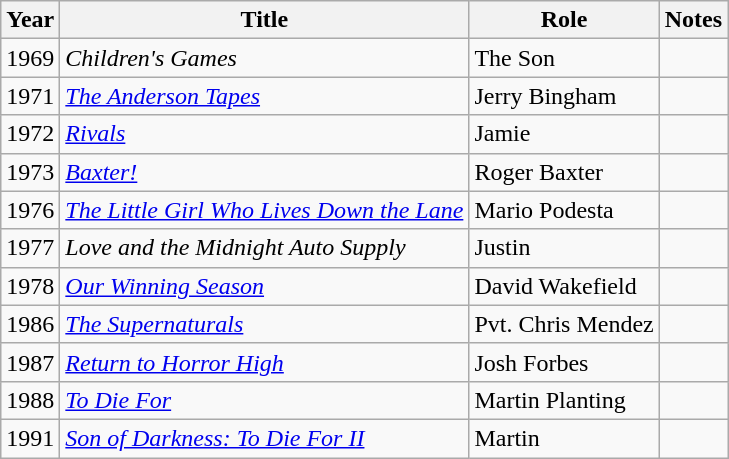<table class="wikitable sortable">
<tr>
<th>Year</th>
<th>Title</th>
<th>Role</th>
<th>Notes</th>
</tr>
<tr>
<td>1969</td>
<td><em>Children's Games</em></td>
<td>The Son</td>
<td></td>
</tr>
<tr>
<td>1971</td>
<td><em><a href='#'>The Anderson Tapes</a></em></td>
<td>Jerry Bingham</td>
<td></td>
</tr>
<tr>
<td>1972</td>
<td><a href='#'><em>Rivals</em></a></td>
<td>Jamie</td>
<td></td>
</tr>
<tr>
<td>1973</td>
<td><em><a href='#'>Baxter!</a></em></td>
<td>Roger Baxter</td>
<td></td>
</tr>
<tr>
<td>1976</td>
<td><em><a href='#'>The Little Girl Who Lives Down the Lane</a></em></td>
<td>Mario Podesta</td>
<td></td>
</tr>
<tr>
<td>1977</td>
<td><em>Love and the Midnight Auto Supply</em></td>
<td>Justin</td>
<td></td>
</tr>
<tr>
<td>1978</td>
<td><em><a href='#'>Our Winning Season</a></em></td>
<td>David Wakefield</td>
<td></td>
</tr>
<tr>
<td>1986</td>
<td><a href='#'><em>The Supernaturals</em></a></td>
<td>Pvt. Chris Mendez</td>
<td></td>
</tr>
<tr>
<td>1987</td>
<td><em><a href='#'>Return to Horror High</a></em></td>
<td>Josh Forbes</td>
<td></td>
</tr>
<tr>
<td>1988</td>
<td><a href='#'><em>To Die For</em></a></td>
<td>Martin Planting</td>
<td></td>
</tr>
<tr>
<td>1991</td>
<td><em><a href='#'>Son of Darkness: To Die For II</a></em></td>
<td>Martin</td>
<td></td>
</tr>
</table>
